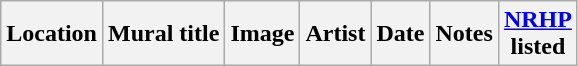<table class="wikitable sortable">
<tr>
<th>Location</th>
<th>Mural title</th>
<th>Image</th>
<th>Artist</th>
<th>Date</th>
<th>Notes</th>
<th><a href='#'>NRHP</a><br>listed</th>
</tr>
</table>
